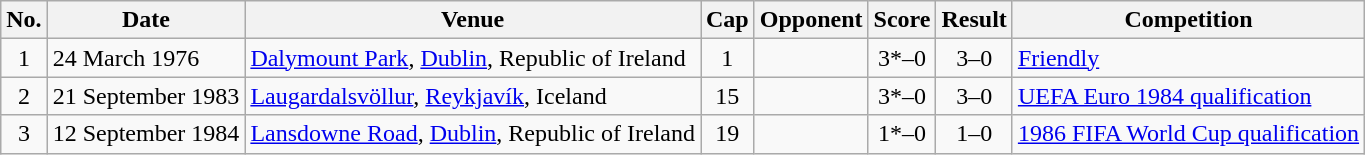<table class="wikitable sortable">
<tr>
<th scope="col">No.</th>
<th scope="col">Date</th>
<th scope="col">Venue</th>
<th scope="col">Cap</th>
<th scope="col">Opponent</th>
<th scope="col">Score</th>
<th scope="col">Result</th>
<th scope="col">Competition</th>
</tr>
<tr>
<td style="text-align:center">1</td>
<td>24 March 1976</td>
<td><a href='#'>Dalymount Park</a>, <a href='#'>Dublin</a>, Republic of Ireland</td>
<td style="text-align:center">1</td>
<td></td>
<td style="text-align:center">3*–0</td>
<td style="text-align:center">3–0</td>
<td><a href='#'>Friendly</a></td>
</tr>
<tr>
<td style="text-align:center">2</td>
<td>21 September 1983</td>
<td><a href='#'>Laugardalsvöllur</a>, <a href='#'>Reykjavík</a>, Iceland</td>
<td style="text-align:center">15</td>
<td></td>
<td style="text-align:center">3*–0</td>
<td style="text-align:center">3–0</td>
<td><a href='#'>UEFA Euro 1984 qualification</a></td>
</tr>
<tr>
<td style="text-align:center">3</td>
<td>12 September 1984</td>
<td><a href='#'>Lansdowne Road</a>, <a href='#'>Dublin</a>, Republic of Ireland</td>
<td style="text-align:center">19</td>
<td></td>
<td style="text-align:center">1*–0</td>
<td style="text-align:center">1–0</td>
<td><a href='#'>1986 FIFA World Cup qualification</a></td>
</tr>
</table>
